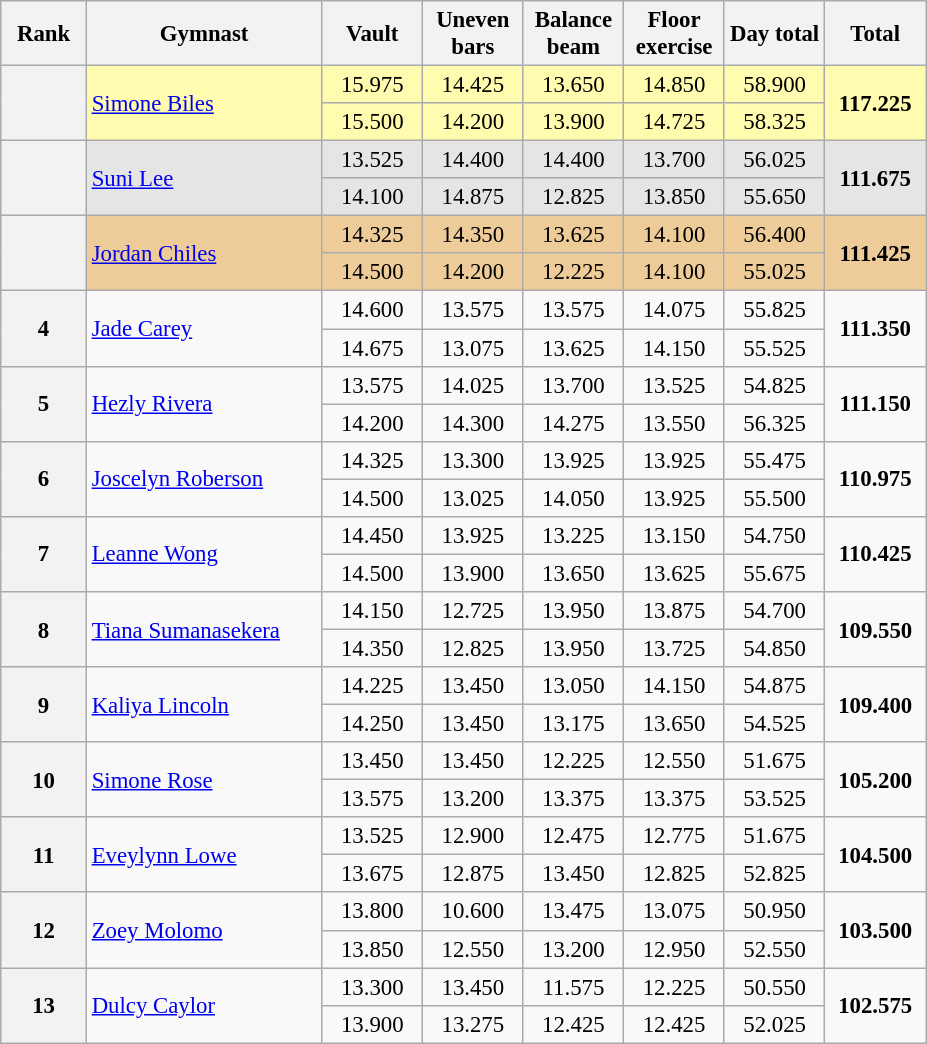<table class="wikitable sortable" style="text-align:center; font-size:95%">
<tr>
<th scope="col" style="width:50px;">Rank</th>
<th scope="col" style="width:150px;">Gymnast</th>
<th scope="col" style="width:60px;"> Vault</th>
<th scope="col" style="width:60px;"> Uneven bars</th>
<th scope="col" style="width:60px;"> Balance beam</th>
<th scope="col" style="width:60px;"> Floor exercise</th>
<th scope="col" style="width:60px;">Day total</th>
<th scope="col" style="width:60px;">Total</th>
</tr>
<tr style="background:#fffcaf;">
<th rowspan="2" scope=row style="text-align:center"></th>
<td rowspan="2" align=left><a href='#'>Simone Biles</a></td>
<td>15.975</td>
<td>14.425</td>
<td>13.650</td>
<td>14.850</td>
<td>58.900</td>
<td rowspan="2"><strong>117.225</strong></td>
</tr>
<tr style="background:#fffcaf;">
<td>15.500</td>
<td>14.200</td>
<td>13.900</td>
<td>14.725</td>
<td>58.325</td>
</tr>
<tr style="background:#e5e5e5;">
<th rowspan="2" scope=row style="text-align:center"></th>
<td rowspan="2" align=left><a href='#'>Suni Lee</a></td>
<td>13.525</td>
<td>14.400</td>
<td>14.400</td>
<td>13.700</td>
<td>56.025</td>
<td rowspan="2"><strong>111.675</strong></td>
</tr>
<tr style="background:#e5e5e5;">
<td>14.100</td>
<td>14.875</td>
<td>12.825</td>
<td>13.850</td>
<td>55.650</td>
</tr>
<tr style="background:#ec9;">
<th rowspan="2" scope=row style="text-align:center"></th>
<td rowspan="2" align=left><a href='#'>Jordan Chiles</a></td>
<td>14.325</td>
<td>14.350</td>
<td>13.625</td>
<td>14.100</td>
<td>56.400</td>
<td rowspan="2"><strong>111.425</strong></td>
</tr>
<tr style="background:#ec9;">
<td>14.500</td>
<td>14.200</td>
<td>12.225</td>
<td>14.100</td>
<td>55.025</td>
</tr>
<tr>
<th rowspan="2" scope=row style="text-align:center">4</th>
<td rowspan="2" align=left><a href='#'>Jade Carey</a></td>
<td>14.600</td>
<td>13.575</td>
<td>13.575</td>
<td>14.075</td>
<td>55.825</td>
<td rowspan="2"><strong>111.350</strong></td>
</tr>
<tr>
<td>14.675</td>
<td>13.075</td>
<td>13.625</td>
<td>14.150</td>
<td>55.525</td>
</tr>
<tr>
<th rowspan="2" scope=row style="text-align:center">5</th>
<td rowspan="2" align=left><a href='#'>Hezly Rivera</a></td>
<td>13.575</td>
<td>14.025</td>
<td>13.700</td>
<td>13.525</td>
<td>54.825</td>
<td rowspan="2"><strong>111.150</strong></td>
</tr>
<tr>
<td>14.200</td>
<td>14.300</td>
<td>14.275</td>
<td>13.550</td>
<td>56.325</td>
</tr>
<tr>
<th rowspan="2" scope=row style="text-align:center">6</th>
<td rowspan="2" align=left><a href='#'>Joscelyn Roberson</a></td>
<td>14.325</td>
<td>13.300</td>
<td>13.925</td>
<td>13.925</td>
<td>55.475</td>
<td rowspan="2"><strong>110.975</strong></td>
</tr>
<tr>
<td>14.500</td>
<td>13.025</td>
<td>14.050</td>
<td>13.925</td>
<td>55.500</td>
</tr>
<tr>
<th rowspan="2" scope=row style="text-align:center">7</th>
<td rowspan="2" align=left><a href='#'>Leanne Wong</a></td>
<td>14.450</td>
<td>13.925</td>
<td>13.225</td>
<td>13.150</td>
<td>54.750</td>
<td rowspan="2"><strong>110.425</strong></td>
</tr>
<tr>
<td>14.500</td>
<td>13.900</td>
<td>13.650</td>
<td>13.625</td>
<td>55.675</td>
</tr>
<tr>
<th rowspan="2" scope=row style="text-align:center">8</th>
<td rowspan="2" align=left><a href='#'>Tiana Sumanasekera</a></td>
<td>14.150</td>
<td>12.725</td>
<td>13.950</td>
<td>13.875</td>
<td>54.700</td>
<td rowspan="2"><strong>109.550</strong></td>
</tr>
<tr>
<td>14.350</td>
<td>12.825</td>
<td>13.950</td>
<td>13.725</td>
<td>54.850</td>
</tr>
<tr>
<th rowspan="2" scope=row style="text-align:center">9</th>
<td rowspan="2" align=left><a href='#'>Kaliya Lincoln</a></td>
<td>14.225</td>
<td>13.450</td>
<td>13.050</td>
<td>14.150</td>
<td>54.875</td>
<td rowspan="2"><strong>109.400</strong></td>
</tr>
<tr>
<td>14.250</td>
<td>13.450</td>
<td>13.175</td>
<td>13.650</td>
<td>54.525</td>
</tr>
<tr>
<th rowspan="2" scope=row style="text-align:center">10</th>
<td rowspan="2" align=left><a href='#'>Simone Rose</a></td>
<td>13.450</td>
<td>13.450</td>
<td>12.225</td>
<td>12.550</td>
<td>51.675</td>
<td rowspan="2"><strong>105.200</strong></td>
</tr>
<tr>
<td>13.575</td>
<td>13.200</td>
<td>13.375</td>
<td>13.375</td>
<td>53.525</td>
</tr>
<tr>
<th rowspan="2" scope=row style="text-align:center">11</th>
<td rowspan="2" align=left><a href='#'>Eveylynn Lowe</a></td>
<td>13.525</td>
<td>12.900</td>
<td>12.475</td>
<td>12.775</td>
<td>51.675</td>
<td rowspan="2"><strong>104.500</strong></td>
</tr>
<tr>
<td>13.675</td>
<td>12.875</td>
<td>13.450</td>
<td>12.825</td>
<td>52.825</td>
</tr>
<tr>
<th rowspan="2" scope=row style="text-align:center">12</th>
<td rowspan="2" align=left><a href='#'>Zoey Molomo</a></td>
<td>13.800</td>
<td>10.600</td>
<td>13.475</td>
<td>13.075</td>
<td>50.950</td>
<td rowspan="2"><strong>103.500</strong></td>
</tr>
<tr>
<td>13.850</td>
<td>12.550</td>
<td>13.200</td>
<td>12.950</td>
<td>52.550</td>
</tr>
<tr>
<th rowspan="2" scope=row style="text-align:center">13</th>
<td rowspan="2" align=left><a href='#'>Dulcy Caylor</a></td>
<td>13.300</td>
<td>13.450</td>
<td>11.575</td>
<td>12.225</td>
<td>50.550</td>
<td rowspan="2"><strong>102.575</strong></td>
</tr>
<tr>
<td>13.900</td>
<td>13.275</td>
<td>12.425</td>
<td>12.425</td>
<td>52.025</td>
</tr>
</table>
